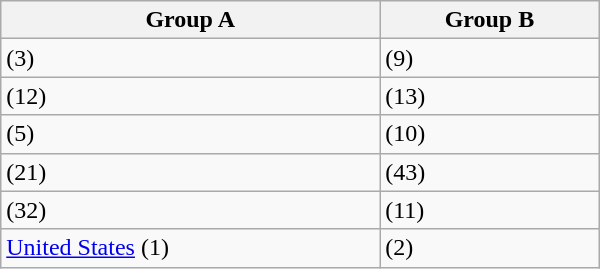<table class="wikitable" style="width:400px;">
<tr>
<th>Group A</th>
<th>Group B</th>
</tr>
<tr>
<td> (3)</td>
<td> (9)</td>
</tr>
<tr>
<td> (12)</td>
<td> (13)</td>
</tr>
<tr>
<td> (5)</td>
<td> (10)</td>
</tr>
<tr>
<td> (21)</td>
<td> (43)</td>
</tr>
<tr>
<td> (32)</td>
<td> (11)</td>
</tr>
<tr>
<td> <a href='#'>United States</a> (1)</td>
<td> (2)</td>
</tr>
</table>
